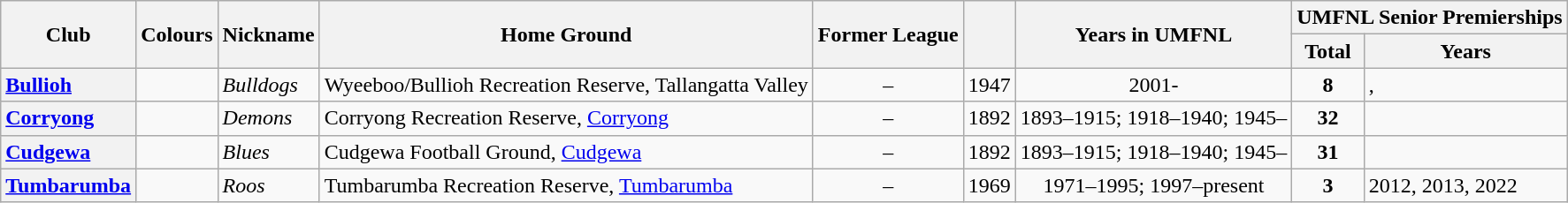<table class="wikitable sortable" style="width:; text-align: ;font-size:;">
<tr>
<th rowspan="2">Club</th>
<th rowspan="2">Colours</th>
<th rowspan="2">Nickname</th>
<th rowspan="2">Home Ground</th>
<th rowspan="2">Former League</th>
<th rowspan="2"></th>
<th rowspan="2">Years in UMFNL</th>
<th colspan="2">UMFNL Senior Premierships</th>
</tr>
<tr>
<th>Total</th>
<th>Years</th>
</tr>
<tr>
<th style="text-align:left"><a href='#'>Bullioh</a> <br></th>
<td></td>
<td><em>Bulldogs</em></td>
<td>Wyeeboo/Bullioh Recreation Reserve, Tallangatta Valley</td>
<td style="text-align:center;">–</td>
<td style="text-align:center;">1947</td>
<td style="text-align:center;">2001-</td>
<td style="text-align:center;"><strong>8</strong></td>
<td>,</td>
</tr>
<tr>
<th style="text-align:left"><a href='#'>Corryong</a></th>
<td></td>
<td><em>Demons</em></td>
<td>Corryong Recreation Reserve, <a href='#'>Corryong</a></td>
<td style="text-align:center;">–</td>
<td style="text-align:center;">1892</td>
<td style="text-align:center;">1893–1915; 1918–1940; 1945–</td>
<td style="text-align:center;"><strong>32</strong></td>
<td>   </td>
</tr>
<tr>
<th style="text-align:left"><a href='#'>Cudgewa</a></th>
<td></td>
<td><em>Blues</em></td>
<td>Cudgewa Football Ground, <a href='#'>Cudgewa</a></td>
<td style="text-align:center;">–</td>
<td style="text-align:center;">1892</td>
<td style="text-align:center;">1893–1915; 1918–1940; 1945–</td>
<td style="text-align:center;"><strong>31</strong></td>
<td>  </td>
</tr>
<tr>
<th style="text-align:left"><a href='#'>Tumbarumba</a></th>
<td></td>
<td><em>Roos</em></td>
<td>Tumbarumba Recreation Reserve, <a href='#'>Tumbarumba</a></td>
<td style="text-align:center;">–</td>
<td style="text-align:center;">1969</td>
<td style="text-align:center;">1971–1995; 1997–present</td>
<td style="text-align:center;"><strong>3</strong></td>
<td>2012, 2013, 2022</td>
</tr>
</table>
